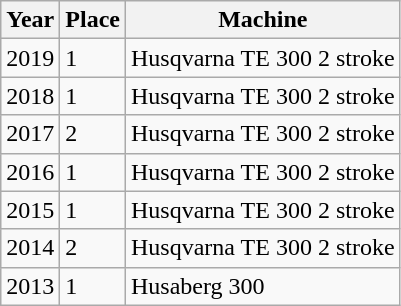<table class="wikitable">
<tr>
<th>Year</th>
<th>Place</th>
<th>Machine</th>
</tr>
<tr>
<td>2019</td>
<td>1</td>
<td>Husqvarna TE 300 2 stroke</td>
</tr>
<tr>
<td>2018</td>
<td>1</td>
<td>Husqvarna TE 300 2 stroke</td>
</tr>
<tr>
<td>2017</td>
<td>2</td>
<td>Husqvarna TE 300 2 stroke</td>
</tr>
<tr>
<td>2016</td>
<td>1</td>
<td>Husqvarna TE 300 2 stroke</td>
</tr>
<tr>
<td>2015</td>
<td>1</td>
<td>Husqvarna TE 300 2 stroke</td>
</tr>
<tr>
<td>2014</td>
<td>2</td>
<td>Husqvarna TE 300 2 stroke</td>
</tr>
<tr>
<td>2013</td>
<td>1</td>
<td>Husaberg 300</td>
</tr>
</table>
